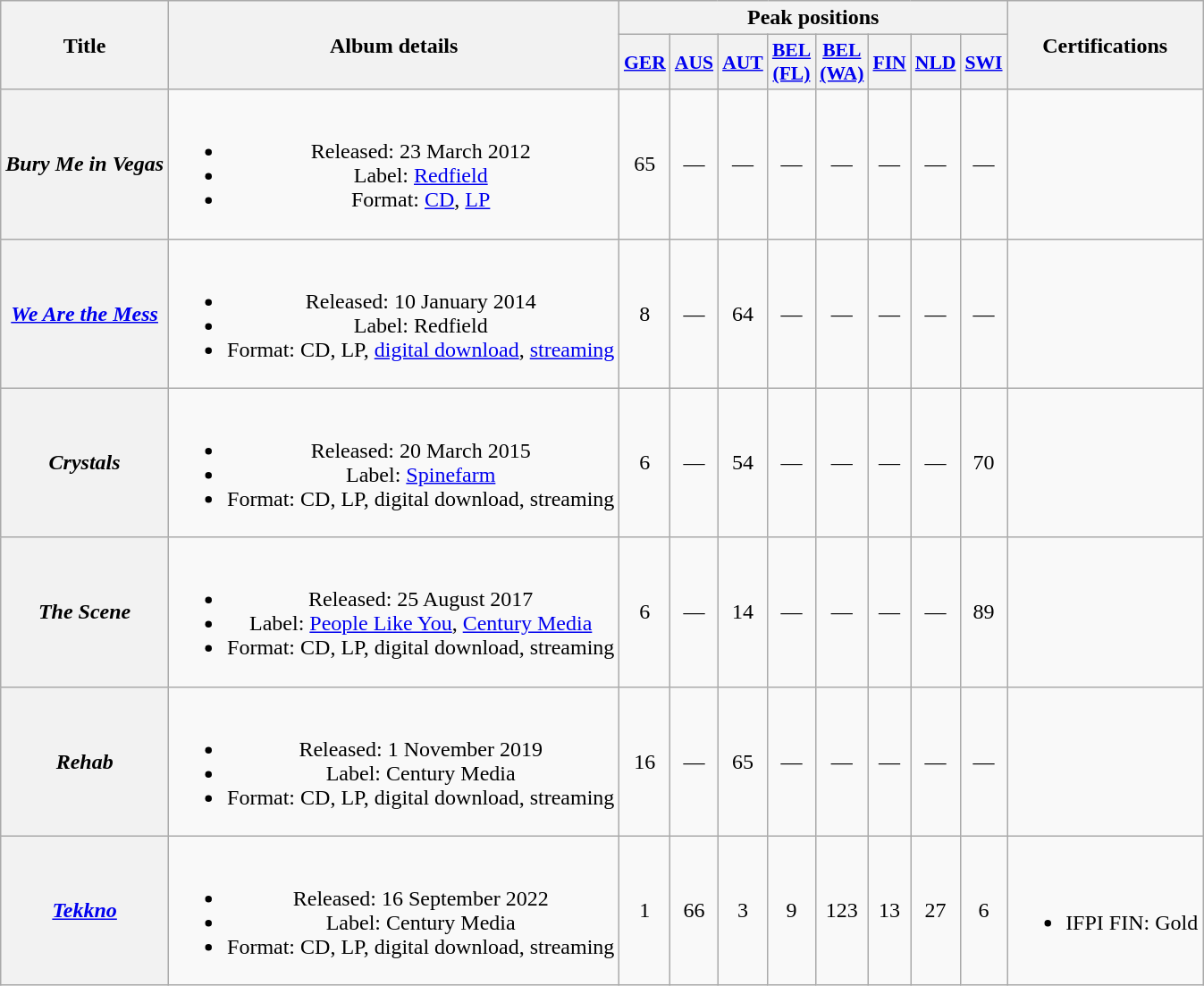<table class="wikitable plainrowheaders" style="text-align:center;">
<tr>
<th scope="col" rowspan="2">Title</th>
<th scope="col" rowspan="2">Album details</th>
<th scope="col" colspan="8">Peak positions</th>
<th scope="col" rowspan="2">Certifications</th>
</tr>
<tr>
<th scope="col" style="width=3em; font-size:90%"><a href='#'>GER</a><br></th>
<th scope="col" style="width=3em; font-size:90%"><a href='#'>AUS</a><br></th>
<th scope="col" style="width=3em; font-size:90%"><a href='#'>AUT</a><br></th>
<th scope="col" style="width=3em; font-size:90%"><a href='#'>BEL<br>(FL)</a><br></th>
<th scope="col" style="width=3em; font-size:90%"><a href='#'>BEL<br>(WA)</a><br></th>
<th scope="col" style="width=3em; font-size:90%"><a href='#'>FIN</a><br></th>
<th scope="col" style="width=3em; font-size:90%"><a href='#'>NLD</a><br></th>
<th scope="col" style="width=3em; font-size:90%"><a href='#'>SWI</a><br></th>
</tr>
<tr>
<th scope="row"><em>Bury Me in Vegas</em></th>
<td><br><ul><li>Released: 23 March 2012</li><li>Label: <a href='#'>Redfield</a></li><li>Format: <a href='#'>CD</a>, <a href='#'>LP</a></li></ul></td>
<td>65</td>
<td>—</td>
<td>—</td>
<td>—</td>
<td>—</td>
<td>—</td>
<td>—</td>
<td>—</td>
<td></td>
</tr>
<tr>
<th scope="row"><em><a href='#'>We Are the Mess</a></em></th>
<td><br><ul><li>Released: 10 January 2014</li><li>Label: Redfield</li><li>Format: CD, LP, <a href='#'>digital download</a>, <a href='#'>streaming</a></li></ul></td>
<td>8</td>
<td>—</td>
<td>64</td>
<td>—</td>
<td>—</td>
<td>—</td>
<td>—</td>
<td>—</td>
<td></td>
</tr>
<tr>
<th scope="row"><em>Crystals</em></th>
<td><br><ul><li>Released: 20 March 2015</li><li>Label: <a href='#'>Spinefarm</a></li><li>Format: CD, LP, digital download, streaming</li></ul></td>
<td>6</td>
<td>—</td>
<td>54</td>
<td>—</td>
<td>—</td>
<td>—</td>
<td>—</td>
<td>70</td>
<td></td>
</tr>
<tr>
<th scope="row"><em>The Scene</em></th>
<td><br><ul><li>Released: 25 August 2017</li><li>Label: <a href='#'>People Like You</a>, <a href='#'>Century Media</a></li><li>Format: CD, LP, digital download, streaming</li></ul></td>
<td>6</td>
<td>—</td>
<td>14</td>
<td>—</td>
<td>—</td>
<td>—</td>
<td>—</td>
<td>89</td>
<td></td>
</tr>
<tr>
<th scope="row"><em>Rehab</em></th>
<td><br><ul><li>Released: 1 November 2019</li><li>Label: Century Media</li><li>Format: CD, LP, digital download, streaming</li></ul></td>
<td>16</td>
<td>—</td>
<td>65</td>
<td>—</td>
<td>—</td>
<td>—</td>
<td>—</td>
<td>—</td>
<td></td>
</tr>
<tr>
<th scope="row"><em><a href='#'>Tekkno</a></em></th>
<td><br><ul><li>Released: 16 September 2022</li><li>Label: Century Media</li><li>Format: CD, LP, digital download, streaming</li></ul></td>
<td>1</td>
<td>66</td>
<td>3</td>
<td>9</td>
<td>123</td>
<td>13</td>
<td>27</td>
<td>6</td>
<td><br><ul><li>IFPI FIN: Gold</li></ul></td>
</tr>
</table>
